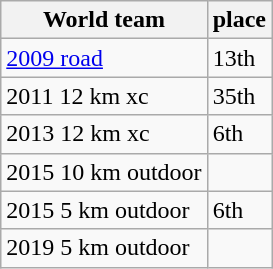<table class="wikitable sortable">
<tr>
<th>World team</th>
<th>place</th>
</tr>
<tr>
<td><a href='#'>2009 road</a></td>
<td>13th</td>
</tr>
<tr>
<td>2011 12 km xc</td>
<td>35th</td>
</tr>
<tr>
<td>2013 12 km xc</td>
<td>6th</td>
</tr>
<tr>
<td>2015 10 km outdoor</td>
<td></td>
</tr>
<tr>
<td>2015 5 km outdoor</td>
<td>6th</td>
</tr>
<tr>
<td>2019 5 km outdoor</td>
<td></td>
</tr>
</table>
